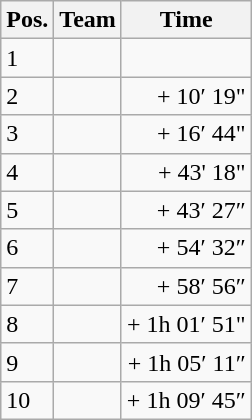<table class="wikitable">
<tr>
<th>Pos.</th>
<th>Team</th>
<th>Time</th>
</tr>
<tr>
<td>1</td>
<td> </td>
<td align=right></td>
</tr>
<tr>
<td>2</td>
<td> </td>
<td align=right>+ 10′ 19"</td>
</tr>
<tr>
<td>3</td>
<td> </td>
<td align=right>+ 16′ 44"</td>
</tr>
<tr>
<td>4</td>
<td></td>
<td align=right>+ 43' 18"</td>
</tr>
<tr>
<td>5</td>
<td> </td>
<td align=right>+ 43′ 27″</td>
</tr>
<tr>
<td>6</td>
<td> </td>
<td align=right>+ 54′ 32″</td>
</tr>
<tr>
<td>7</td>
<td> </td>
<td align=right>+ 58′ 56″</td>
</tr>
<tr>
<td>8</td>
<td> </td>
<td align=right>+ 1h 01′ 51"</td>
</tr>
<tr>
<td>9</td>
<td> </td>
<td align=right>+ 1h 05′ 11″</td>
</tr>
<tr>
<td>10</td>
<td> </td>
<td align=right>+ 1h 09′ 45″</td>
</tr>
</table>
